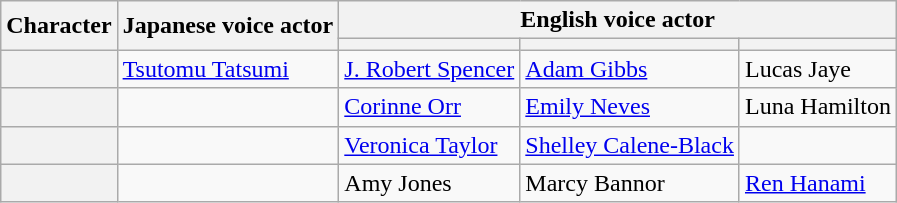<table class="wikitable plain-row-headers">
<tr>
<th scope="col" rowspan="2">Character</th>
<th scope="col" rowspan="2">Japanese voice actor</th>
<th scope="colgroup" colspan="3">English voice actor</th>
</tr>
<tr>
<th scope="col"></th>
<th scope="col"></th>
<th scope="col"></th>
</tr>
<tr>
<th scope=row></th>
<td><a href='#'>Tsutomu Tatsumi</a></td>
<td><a href='#'>J. Robert Spencer</a></td>
<td><a href='#'>Adam Gibbs</a></td>
<td>Lucas Jaye</td>
</tr>
<tr>
<th scope=row></th>
<td></td>
<td><a href='#'>Corinne Orr</a></td>
<td><a href='#'>Emily Neves</a></td>
<td>Luna Hamilton</td>
</tr>
<tr>
<th scope=row></th>
<td></td>
<td><a href='#'>Veronica Taylor</a></td>
<td><a href='#'>Shelley Calene-Black</a></td>
<td></td>
</tr>
<tr>
<th scope=row></th>
<td></td>
<td>Amy Jones</td>
<td>Marcy Bannor</td>
<td><a href='#'>Ren Hanami</a></td>
</tr>
</table>
